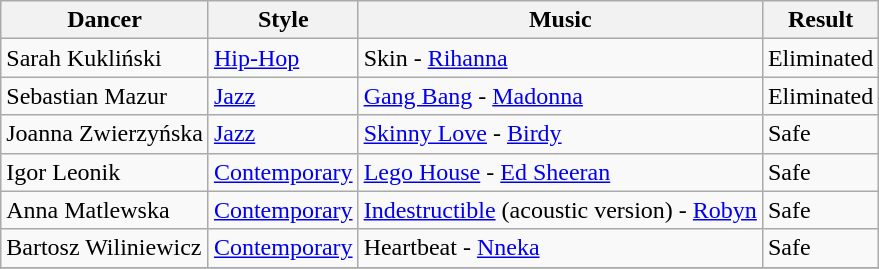<table class="wikitable">
<tr>
<th>Dancer</th>
<th>Style</th>
<th>Music</th>
<th>Result</th>
</tr>
<tr>
<td>Sarah Kukliński</td>
<td><a href='#'>Hip-Hop</a></td>
<td>Skin - <a href='#'>Rihanna</a></td>
<td>Eliminated</td>
</tr>
<tr>
<td>Sebastian Mazur</td>
<td><a href='#'>Jazz</a></td>
<td><a href='#'>Gang Bang</a> - <a href='#'>Madonna</a></td>
<td>Eliminated</td>
</tr>
<tr>
<td>Joanna Zwierzyńska</td>
<td><a href='#'>Jazz</a></td>
<td><a href='#'>Skinny Love</a> - <a href='#'>Birdy</a></td>
<td>Safe</td>
</tr>
<tr>
<td>Igor Leonik</td>
<td><a href='#'>Contemporary</a></td>
<td><a href='#'>Lego House</a> - <a href='#'>Ed Sheeran</a></td>
<td>Safe</td>
</tr>
<tr>
<td>Anna Matlewska</td>
<td><a href='#'>Contemporary</a></td>
<td><a href='#'>Indestructible</a> (acoustic version) - <a href='#'>Robyn</a></td>
<td>Safe</td>
</tr>
<tr>
<td>Bartosz Wiliniewicz</td>
<td><a href='#'>Contemporary</a></td>
<td>Heartbeat - <a href='#'>Nneka</a></td>
<td>Safe</td>
</tr>
<tr>
</tr>
</table>
